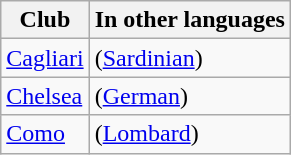<table class="wikitable sortable">
<tr>
<th>Club</th>
<th>In other languages</th>
</tr>
<tr>
<td> <a href='#'>Cagliari</a></td>
<td> (<a href='#'>Sardinian</a>)</td>
</tr>
<tr>
<td> <a href='#'>Chelsea</a></td>
<td> (<a href='#'>German</a>)</td>
</tr>
<tr>
<td> <a href='#'>Como</a></td>
<td> (<a href='#'>Lombard</a>)</td>
</tr>
</table>
